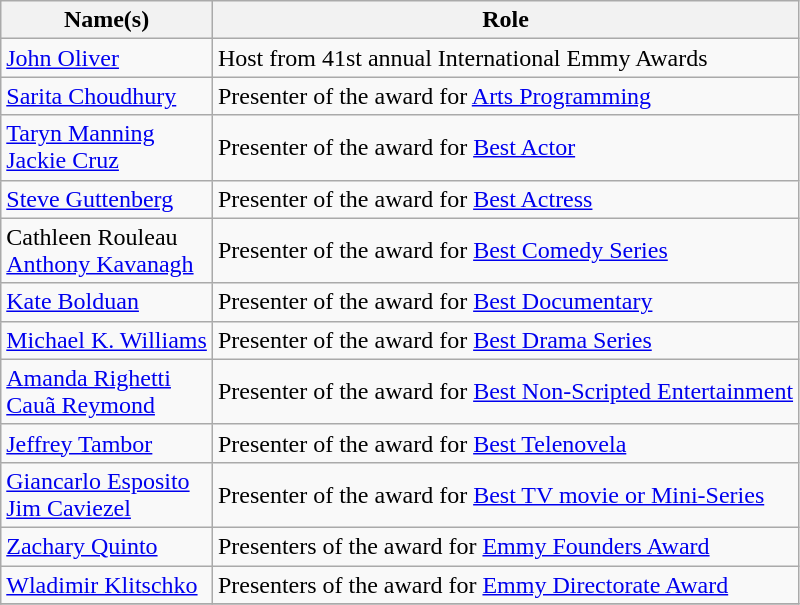<table class="wikitable sortable">
<tr>
<th>Name(s)</th>
<th>Role</th>
</tr>
<tr>
<td><a href='#'>John Oliver</a></td>
<td>Host from 41st annual International Emmy Awards</td>
</tr>
<tr>
<td><a href='#'>Sarita Choudhury</a></td>
<td>Presenter of the award for <a href='#'>Arts Programming</a></td>
</tr>
<tr>
<td><a href='#'>Taryn Manning</a><br><a href='#'>Jackie Cruz</a></td>
<td>Presenter of the award for <a href='#'>Best Actor</a></td>
</tr>
<tr>
<td><a href='#'>Steve Guttenberg</a></td>
<td>Presenter of the award for <a href='#'>Best Actress</a></td>
</tr>
<tr>
<td>Cathleen Rouleau<br><a href='#'>Anthony Kavanagh</a></td>
<td>Presenter of the award for <a href='#'>Best Comedy Series</a></td>
</tr>
<tr>
<td><a href='#'>Kate Bolduan</a></td>
<td>Presenter of the award for <a href='#'>Best Documentary</a></td>
</tr>
<tr>
<td><a href='#'>Michael K. Williams</a></td>
<td>Presenter of the award for <a href='#'>Best Drama Series</a></td>
</tr>
<tr>
<td><a href='#'>Amanda Righetti</a><br><a href='#'>Cauã Reymond</a></td>
<td>Presenter of the award for <a href='#'>Best Non-Scripted Entertainment</a></td>
</tr>
<tr>
<td><a href='#'>Jeffrey Tambor</a></td>
<td>Presenter of the award for <a href='#'>Best Telenovela</a></td>
</tr>
<tr>
<td><a href='#'>Giancarlo Esposito</a><br><a href='#'>Jim Caviezel</a></td>
<td>Presenter of the award for <a href='#'>Best TV movie or Mini-Series</a></td>
</tr>
<tr>
<td><a href='#'>Zachary Quinto</a></td>
<td>Presenters of the award for <a href='#'>Emmy Founders Award</a></td>
</tr>
<tr>
<td><a href='#'>Wladimir Klitschko</a></td>
<td>Presenters of the award for <a href='#'>Emmy Directorate Award</a></td>
</tr>
<tr>
</tr>
</table>
